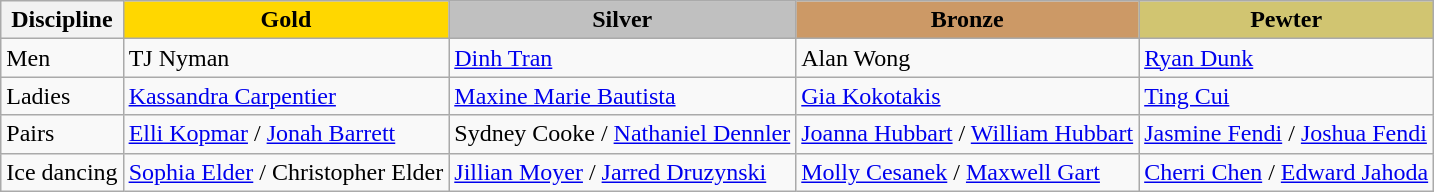<table class="wikitable">
<tr>
<th>Discipline</th>
<td align=center bgcolor=gold><strong>Gold</strong></td>
<td align=center bgcolor=silver><strong>Silver</strong></td>
<td align=center bgcolor=cc9966><strong>Bronze</strong></td>
<td align=center bgcolor=d1c571><strong>Pewter</strong></td>
</tr>
<tr>
<td>Men</td>
<td>TJ Nyman</td>
<td><a href='#'>Dinh Tran</a></td>
<td>Alan Wong</td>
<td><a href='#'>Ryan Dunk</a></td>
</tr>
<tr>
<td>Ladies</td>
<td><a href='#'>Kassandra Carpentier</a></td>
<td><a href='#'>Maxine Marie Bautista</a></td>
<td><a href='#'>Gia Kokotakis</a></td>
<td><a href='#'>Ting Cui</a></td>
</tr>
<tr>
<td>Pairs</td>
<td><a href='#'>Elli Kopmar</a> / <a href='#'>Jonah Barrett</a></td>
<td>Sydney Cooke / <a href='#'>Nathaniel Dennler</a></td>
<td><a href='#'>Joanna Hubbart</a> / <a href='#'>William Hubbart</a></td>
<td><a href='#'>Jasmine Fendi</a> / <a href='#'>Joshua Fendi</a></td>
</tr>
<tr>
<td>Ice dancing</td>
<td><a href='#'>Sophia Elder</a> / Christopher Elder</td>
<td><a href='#'>Jillian Moyer</a> / <a href='#'>Jarred Druzynski</a></td>
<td><a href='#'>Molly Cesanek</a> / <a href='#'>Maxwell Gart</a></td>
<td><a href='#'>Cherri Chen</a> / <a href='#'>Edward Jahoda</a></td>
</tr>
</table>
